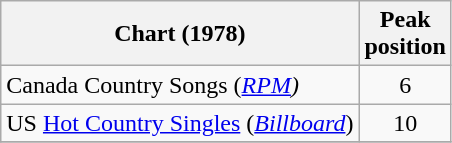<table class="wikitable">
<tr>
<th>Chart (1978)</th>
<th>Peak<br>position</th>
</tr>
<tr>
<td>Canada Country Songs (<em><a href='#'>RPM</a>)</em></td>
<td align="center">6</td>
</tr>
<tr>
<td>US <a href='#'>Hot Country Singles</a> (<em><a href='#'>Billboard</a></em>)</td>
<td align="center">10</td>
</tr>
<tr>
</tr>
</table>
